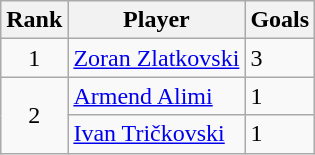<table class="wikitable">
<tr>
<th>Rank</th>
<th>Player</th>
<th>Goals</th>
</tr>
<tr>
<td align=center>1</td>
<td><a href='#'>Zoran Zlatkovski</a></td>
<td>3</td>
</tr>
<tr>
<td align=center rowspan=3>2</td>
<td><a href='#'>Armend Alimi</a></td>
<td>1</td>
</tr>
<tr>
<td><a href='#'>Ivan Tričkovski</a></td>
<td>1</td>
</tr>
</table>
